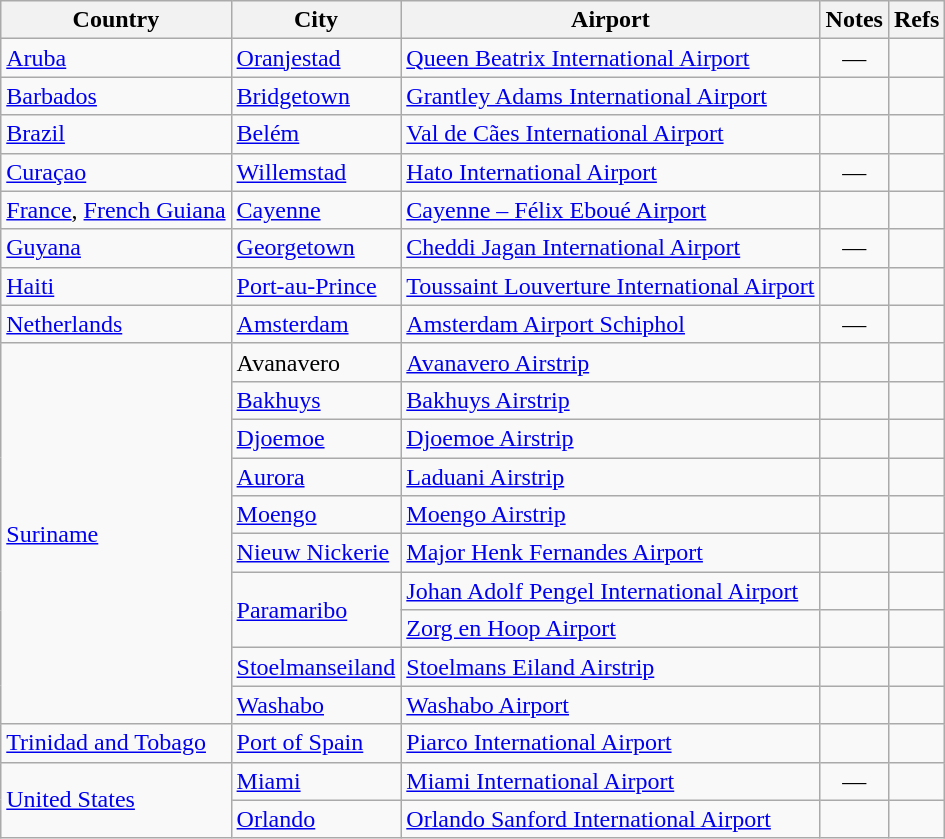<table class="wikitable sortable">
<tr>
<th>Country</th>
<th>City</th>
<th>Airport</th>
<th>Notes</th>
<th class="unsortable">Refs</th>
</tr>
<tr>
<td><a href='#'>Aruba</a></td>
<td><a href='#'>Oranjestad</a></td>
<td><a href='#'>Queen Beatrix International Airport</a></td>
<td align=center>—</td>
<td align=center></td>
</tr>
<tr>
<td><a href='#'>Barbados</a></td>
<td><a href='#'>Bridgetown</a></td>
<td><a href='#'>Grantley Adams International Airport</a></td>
<td></td>
<td align=center></td>
</tr>
<tr>
<td><a href='#'>Brazil</a></td>
<td><a href='#'>Belém</a></td>
<td><a href='#'>Val de Cães International Airport</a></td>
<td></td>
<td align=center></td>
</tr>
<tr>
<td><a href='#'>Curaçao</a></td>
<td><a href='#'>Willemstad</a></td>
<td><a href='#'>Hato International Airport</a></td>
<td align=center>—</td>
<td align=center></td>
</tr>
<tr>
<td><a href='#'>France</a>, <a href='#'>French Guiana</a></td>
<td><a href='#'>Cayenne</a></td>
<td><a href='#'>Cayenne – Félix Eboué Airport</a></td>
<td></td>
<td align=center></td>
</tr>
<tr>
<td><a href='#'>Guyana</a></td>
<td><a href='#'>Georgetown</a></td>
<td><a href='#'>Cheddi Jagan International Airport</a></td>
<td align=center>—</td>
<td align=center></td>
</tr>
<tr>
<td><a href='#'>Haiti</a></td>
<td><a href='#'>Port-au-Prince</a></td>
<td><a href='#'>Toussaint Louverture International Airport</a></td>
<td></td>
<td align=center></td>
</tr>
<tr>
<td><a href='#'>Netherlands</a></td>
<td><a href='#'>Amsterdam</a></td>
<td><a href='#'>Amsterdam Airport Schiphol</a></td>
<td align=center>—</td>
<td align=center></td>
</tr>
<tr>
<td rowspan="10"><a href='#'>Suriname</a></td>
<td>Avanavero</td>
<td><a href='#'>Avanavero Airstrip</a></td>
<td></td>
<td align=center></td>
</tr>
<tr>
<td><a href='#'>Bakhuys</a></td>
<td><a href='#'>Bakhuys Airstrip</a></td>
<td></td>
<td align=center></td>
</tr>
<tr>
<td><a href='#'>Djoemoe</a></td>
<td><a href='#'>Djoemoe Airstrip</a></td>
<td></td>
<td align=center></td>
</tr>
<tr>
<td><a href='#'>Aurora</a></td>
<td><a href='#'>Laduani Airstrip</a></td>
<td></td>
<td align=center></td>
</tr>
<tr>
<td><a href='#'>Moengo</a></td>
<td><a href='#'>Moengo Airstrip</a></td>
<td></td>
<td align=center></td>
</tr>
<tr>
<td><a href='#'>Nieuw Nickerie</a></td>
<td><a href='#'>Major Henk Fernandes Airport</a></td>
<td></td>
<td align=center></td>
</tr>
<tr>
<td rowspan="2"><a href='#'>Paramaribo</a></td>
<td><a href='#'>Johan Adolf Pengel International Airport</a></td>
<td></td>
<td align=center></td>
</tr>
<tr>
<td><a href='#'>Zorg en Hoop Airport</a></td>
<td></td>
<td align=center></td>
</tr>
<tr>
<td><a href='#'>Stoelmanseiland</a></td>
<td><a href='#'>Stoelmans Eiland Airstrip</a></td>
<td></td>
<td align=center></td>
</tr>
<tr>
<td><a href='#'>Washabo</a></td>
<td><a href='#'>Washabo Airport</a></td>
<td></td>
<td align=center></td>
</tr>
<tr>
<td><a href='#'>Trinidad and Tobago</a></td>
<td><a href='#'>Port of Spain</a></td>
<td><a href='#'>Piarco International Airport</a></td>
<td></td>
<td align=center></td>
</tr>
<tr>
<td rowspan="2"><a href='#'>United States</a></td>
<td><a href='#'>Miami</a></td>
<td><a href='#'>Miami International Airport</a></td>
<td align=center>—</td>
<td align=center></td>
</tr>
<tr>
<td><a href='#'>Orlando</a></td>
<td><a href='#'>Orlando Sanford International Airport</a></td>
<td></td>
<td align=center></td>
</tr>
</table>
